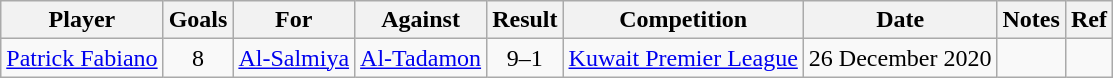<table class="wikitable" style="text-align:center;">
<tr>
<th>Player</th>
<th>Goals</th>
<th>For</th>
<th>Against</th>
<th>Result</th>
<th>Competition</th>
<th>Date</th>
<th>Notes</th>
<th>Ref</th>
</tr>
<tr>
<td align="left"><a href='#'>Patrick Fabiano</a></td>
<td>8</td>
<td><a href='#'>Al-Salmiya</a></td>
<td><a href='#'>Al-Tadamon</a></td>
<td>9–1</td>
<td><a href='#'>Kuwait Premier League</a></td>
<td>26 December 2020</td>
<td></td>
<td></td>
</tr>
</table>
